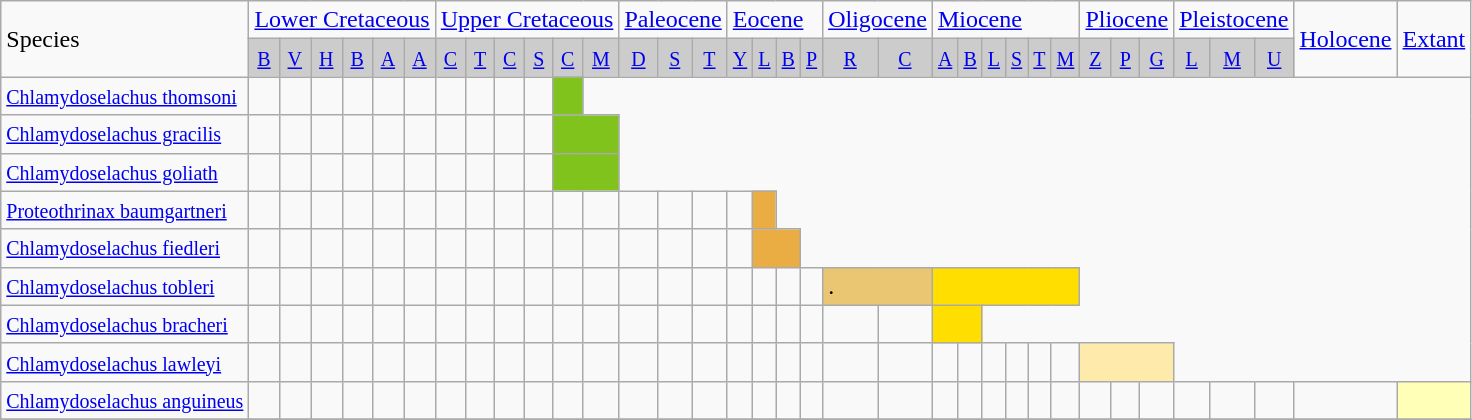<table class="wikitable">
<tr>
<td rowspan="2">Species</td>
<td colspan ="6"><a href='#'>Lower Cretaceous</a></td>
<td colspan ="6"><a href='#'>Upper Cretaceous</a></td>
<td colspan ="3"><a href='#'>Paleocene</a></td>
<td colspan ="4"><a href='#'>Eocene</a></td>
<td colspan ="2"><a href='#'>Oligocene</a></td>
<td colspan ="6"><a href='#'>Miocene</a></td>
<td colspan ="3"><a href='#'>Pliocene</a></td>
<td colspan="3"><a href='#'>Pleistocene</a></td>
<td rowspan="2"><a href='#'>Holocene</a></td>
<td rowspan="2"><a href='#'>Extant</a></td>
</tr>
<tr align="center" bgcolor="cccccc">
<td><small><a href='#'>B</a></small></td>
<td><small><a href='#'>V</a></small></td>
<td><small><a href='#'>H</a></small></td>
<td><small><a href='#'>B</a></small></td>
<td><small><a href='#'>A</a></small></td>
<td><small><a href='#'>A</a></small></td>
<td><small><a href='#'>C</a></small></td>
<td><small><a href='#'>T</a></small></td>
<td><small><a href='#'>C</a></small></td>
<td><small><a href='#'>S</a></small></td>
<td><small><a href='#'>C</a></small></td>
<td><small><a href='#'>M</a></small></td>
<td><small><a href='#'>D</a></small></td>
<td><small><a href='#'>S</a></small></td>
<td><small><a href='#'>T</a></small></td>
<td><small><a href='#'>Y</a></small></td>
<td><small><a href='#'>L</a></small></td>
<td><small><a href='#'>B</a></small></td>
<td><small><a href='#'>P</a></small></td>
<td><small><a href='#'>R</a></small></td>
<td><small><a href='#'>C</a></small></td>
<td><small><a href='#'>A</a></small></td>
<td><small><a href='#'>B</a></small></td>
<td><small><a href='#'>L</a></small></td>
<td><small><a href='#'>S</a></small></td>
<td><small><a href='#'>T</a></small></td>
<td><small><a href='#'>M</a></small></td>
<td><small><a href='#'>Z</a></small></td>
<td><small><a href='#'>P</a></small></td>
<td><small><a href='#'>G</a></small></td>
<td><small><a href='#'>L</a></small></td>
<td><small><a href='#'>M</a></small></td>
<td><small><a href='#'>U</a></small></td>
</tr>
<tr>
<td><small><a href='#'>Chlamydoselachus thomsoni</a></small></td>
<td></td>
<td></td>
<td></td>
<td></td>
<td></td>
<td></td>
<td></td>
<td></td>
<td></td>
<td></td>
<td colspan ="1" style="background:#7FC31C"></td>
</tr>
<tr>
<td><small><a href='#'>Chlamydoselachus gracilis</a></small></td>
<td></td>
<td></td>
<td></td>
<td></td>
<td></td>
<td></td>
<td></td>
<td></td>
<td></td>
<td></td>
<td colspan ="2" style="background:#7FC31C"></td>
</tr>
<tr>
<td><small><a href='#'>Chlamydoselachus goliath</a></small></td>
<td></td>
<td></td>
<td></td>
<td></td>
<td></td>
<td></td>
<td></td>
<td></td>
<td></td>
<td></td>
<td colspan ="2" style="background:#7FC31C"></td>
</tr>
<tr>
<td><small><a href='#'>Proteothrinax baumgartneri</a></small></td>
<td></td>
<td></td>
<td></td>
<td></td>
<td></td>
<td></td>
<td></td>
<td></td>
<td></td>
<td></td>
<td></td>
<td></td>
<td></td>
<td></td>
<td></td>
<td></td>
<td colspan ="1" style="background:#EAAD43"></td>
</tr>
<tr>
<td><small><a href='#'>Chlamydoselachus fiedleri</a></small></td>
<td></td>
<td></td>
<td></td>
<td></td>
<td></td>
<td></td>
<td></td>
<td></td>
<td></td>
<td></td>
<td></td>
<td></td>
<td></td>
<td></td>
<td></td>
<td></td>
<td colspan ="2" style="background:#EAAD43"></td>
</tr>
<tr>
<td><small><a href='#'>Chlamydoselachus tobleri</a></small></td>
<td></td>
<td></td>
<td></td>
<td></td>
<td></td>
<td></td>
<td></td>
<td></td>
<td></td>
<td></td>
<td></td>
<td></td>
<td></td>
<td></td>
<td></td>
<td></td>
<td></td>
<td></td>
<td></td>
<td colspan ="2" style="background:#EAC672">.</td>
<td colspan ="6" style="background:#FFDE00"></td>
</tr>
<tr>
<td><small><a href='#'>Chlamydoselachus bracheri</a></small></td>
<td></td>
<td></td>
<td></td>
<td></td>
<td></td>
<td></td>
<td></td>
<td></td>
<td></td>
<td></td>
<td></td>
<td></td>
<td></td>
<td></td>
<td></td>
<td></td>
<td></td>
<td></td>
<td></td>
<td></td>
<td></td>
<td colspan ="2" style="background:#FFDE00"></td>
</tr>
<tr>
<td><small><a href='#'>Chlamydoselachus lawleyi</a></small></td>
<td></td>
<td></td>
<td></td>
<td></td>
<td></td>
<td></td>
<td></td>
<td></td>
<td></td>
<td></td>
<td></td>
<td></td>
<td></td>
<td></td>
<td></td>
<td></td>
<td></td>
<td></td>
<td></td>
<td></td>
<td></td>
<td></td>
<td></td>
<td></td>
<td></td>
<td></td>
<td></td>
<td colspan ="3" style="background:#FEEBAC"></td>
</tr>
<tr>
<td><small><a href='#'>Chlamydoselachus anguineus</a></small></td>
<td></td>
<td></td>
<td></td>
<td></td>
<td></td>
<td></td>
<td></td>
<td></td>
<td></td>
<td></td>
<td></td>
<td></td>
<td></td>
<td></td>
<td></td>
<td></td>
<td></td>
<td></td>
<td></td>
<td></td>
<td></td>
<td></td>
<td></td>
<td></td>
<td></td>
<td></td>
<td></td>
<td></td>
<td></td>
<td></td>
<td></td>
<td></td>
<td></td>
<td></td>
<td colspan ="1" style="background:#FFFFB8"></td>
</tr>
<tr>
</tr>
</table>
